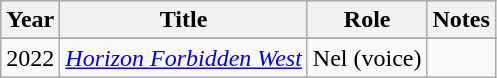<table class="wikitable">
<tr>
<th>Year</th>
<th>Title</th>
<th>Role</th>
<th>Notes</th>
</tr>
<tr>
</tr>
<tr>
<td>2022</td>
<td><em><a href='#'>Horizon Forbidden West</a></td>
<td>Nel (voice)</td>
<td></td>
</tr>
</table>
